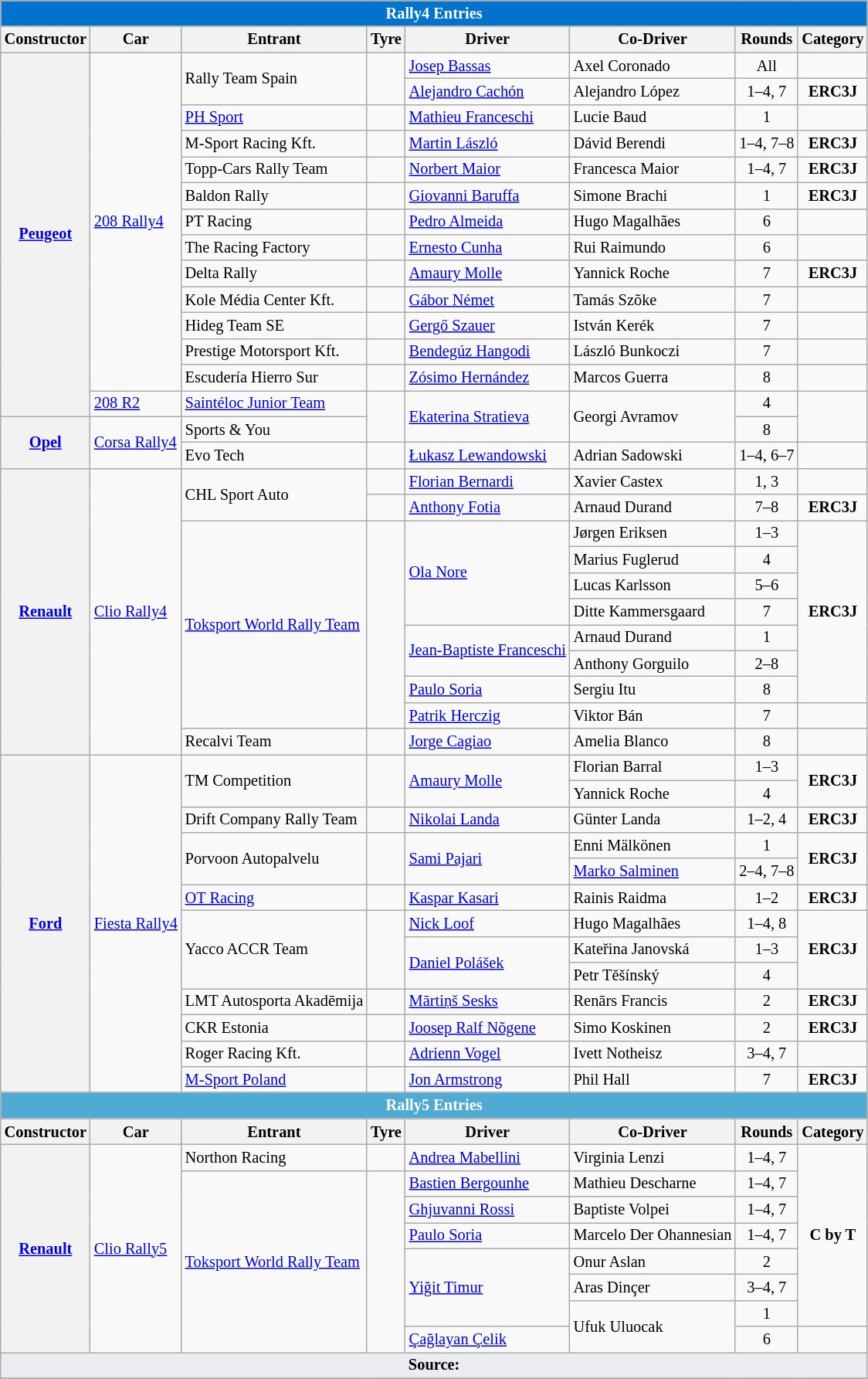<table class="wikitable" style="font-size: 85%;">
<tr>
<th colspan="8" style="color:white; background-color:#0173cd;">Rally4 Entries</th>
</tr>
<tr>
<th>Constructor</th>
<th>Car</th>
<th>Entrant</th>
<th>Tyre</th>
<th>Driver</th>
<th>Co-Driver</th>
<th>Rounds</th>
<th>Category</th>
</tr>
<tr>
<th rowspan="14"><a href='#'>Peugeot</a></th>
<td rowspan="13"><a href='#'>208 Rally4</a></td>
<td rowspan="2"> Rally Team Spain</td>
<td rowspan="2" align="center"></td>
<td> <a href='#'>Josep Bassas</a></td>
<td> Axel Coronado</td>
<td align="center">All</td>
<td></td>
</tr>
<tr>
<td> <a href='#'>Alejandro Cachón</a></td>
<td> Alejandro López</td>
<td align="center">1–4, 7</td>
<td align="center"><strong><span>ERC3J</span></strong></td>
</tr>
<tr>
<td> <a href='#'>PH Sport</a></td>
<td align="center"></td>
<td> <a href='#'>Mathieu Franceschi</a></td>
<td> Lucie Baud</td>
<td align="center">1</td>
<td></td>
</tr>
<tr>
<td> M-Sport Racing Kft.</td>
<td align="center"></td>
<td> <a href='#'>Martin László</a></td>
<td> Dávid Berendi</td>
<td align="center">1–4, 7–8</td>
<td align="center"><strong><span>ERC3J</span></strong></td>
</tr>
<tr>
<td> Topp-Cars Rally Team</td>
<td align="center"></td>
<td> <a href='#'>Norbert Maior</a></td>
<td> Francesca Maior</td>
<td align="center">1–4, 7</td>
<td align="center"><strong><span>ERC3J</span></strong></td>
</tr>
<tr>
<td> Baldon Rally</td>
<td align="center"></td>
<td> <a href='#'>Giovanni Baruffa</a></td>
<td> Simone Brachi</td>
<td align="center">1</td>
<td align="center"><strong><span>ERC3J</span></strong></td>
</tr>
<tr>
<td> PT Racing</td>
<td align="center"></td>
<td> <a href='#'>Pedro Almeida</a></td>
<td> Hugo Magalhães</td>
<td align="center">6</td>
<td></td>
</tr>
<tr>
<td> The Racing Factory</td>
<td align="center"></td>
<td> <a href='#'>Ernesto Cunha</a></td>
<td> Rui Raimundo</td>
<td align="center">6</td>
<td></td>
</tr>
<tr>
<td> Delta Rally</td>
<td align="center"></td>
<td> <a href='#'>Amaury Molle</a></td>
<td> Yannick Roche</td>
<td align="center">7</td>
<td align="center"><strong><span>ERC3J</span></strong></td>
</tr>
<tr>
<td> Kole Média Center Kft.</td>
<td align="center"></td>
<td> <a href='#'>Gábor Német</a></td>
<td> Tamás Szõke</td>
<td align="center">7</td>
<td></td>
</tr>
<tr>
<td> Hideg Team SE</td>
<td align="center"></td>
<td> <a href='#'>Gergő Szauer</a></td>
<td> István Kerék</td>
<td align="center">7</td>
<td></td>
</tr>
<tr>
<td> Prestige Motorsport Kft.</td>
<td align="center"></td>
<td> <a href='#'>Bendegúz Hangodi</a></td>
<td> László Bunkoczi</td>
<td align="center">7</td>
<td></td>
</tr>
<tr>
<td> Escudería Hierro Sur</td>
<td align="center"></td>
<td> <a href='#'>Zósimo Hernández</a></td>
<td> Marcos Guerra</td>
<td align="center">8</td>
<td></td>
</tr>
<tr>
<td><a href='#'>208 R2</a></td>
<td> <a href='#'>Saintéloc Junior Team</a></td>
<td rowspan="2" align="center"></td>
<td rowspan="2"> <a href='#'>Ekaterina Stratieva</a></td>
<td rowspan="2"> Georgi Avramov</td>
<td align="center">4</td>
<td rowspan="2"></td>
</tr>
<tr>
<th rowspan="2"><a href='#'>Opel</a></th>
<td rowspan="2"><a href='#'>Corsa Rally4</a></td>
<td> Sports & You</td>
<td align="center">8</td>
</tr>
<tr>
<td> Evo Tech</td>
<td align="center"></td>
<td> <a href='#'>Łukasz Lewandowski</a></td>
<td> Adrian Sadowski</td>
<td align="center">1–4, 6–7</td>
<td></td>
</tr>
<tr>
<th rowspan="11"><a href='#'>Renault</a></th>
<td rowspan="11"><a href='#'>Clio Rally4</a></td>
<td rowspan="2"> CHL Sport Auto</td>
<td align="center"></td>
<td> <a href='#'>Florian Bernardi</a></td>
<td> Xavier Castex</td>
<td align="center">1, 3</td>
<td></td>
</tr>
<tr>
<td align="center"></td>
<td> <a href='#'>Anthony Fotia</a></td>
<td> Arnaud Durand</td>
<td align="center">7–8</td>
<td align="center"><strong><span>ERC3J</span></strong></td>
</tr>
<tr>
<td rowspan="8"> <a href='#'>Toksport World Rally Team</a></td>
<td rowspan="8" align="center"></td>
<td rowspan="4"> <a href='#'>Ola Nore</a></td>
<td> Jørgen Eriksen</td>
<td align="center">1–3</td>
<td rowspan="7" align="center"><strong><span>ERC3J</span></strong></td>
</tr>
<tr>
<td> Marius Fuglerud</td>
<td align="center">4</td>
</tr>
<tr>
<td> Lucas Karlsson</td>
<td align="center">5–6</td>
</tr>
<tr>
<td> Ditte Kammersgaard</td>
<td align="center">7</td>
</tr>
<tr>
<td rowspan="2"> <a href='#'>Jean-Baptiste Franceschi</a></td>
<td> Arnaud Durand</td>
<td align="center">1</td>
</tr>
<tr>
<td> Anthony Gorguilo</td>
<td align="center">2–8</td>
</tr>
<tr>
<td> <a href='#'>Paulo Soria</a></td>
<td> Sergiu Itu</td>
<td align="center">8</td>
</tr>
<tr>
<td> <a href='#'>Patrik Herczig</a></td>
<td> Viktor Bán</td>
<td align="center">7</td>
<td></td>
</tr>
<tr>
<td> Recalvi Team</td>
<td align="center"></td>
<td> <a href='#'>Jorge Cagiao</a></td>
<td> Amelia Blanco</td>
<td align="center">8</td>
<td></td>
</tr>
<tr>
<th rowspan="13"><a href='#'>Ford</a></th>
<td rowspan="13"><a href='#'>Fiesta Rally4</a></td>
<td rowspan="2"> TM Competition</td>
<td rowspan="2" align="center"></td>
<td rowspan="2"> <a href='#'>Amaury Molle</a></td>
<td> Florian Barral</td>
<td align="center">1–3</td>
<td rowspan="2" align="center"><strong><span>ERC3J</span></strong></td>
</tr>
<tr>
<td> Yannick Roche</td>
<td align="center">4</td>
</tr>
<tr>
<td> Drift Company Rally Team</td>
<td align="center"></td>
<td> <a href='#'>Nikolai Landa</a></td>
<td> Günter Landa</td>
<td align="center">1–2, 4</td>
<td align="center"><strong><span>ERC3J</span></strong></td>
</tr>
<tr>
<td rowspan="2"> Porvoon Autopalvelu</td>
<td rowspan="2" align="center"></td>
<td rowspan="2"> <a href='#'>Sami Pajari</a></td>
<td> Enni Mälkönen</td>
<td align="center">1</td>
<td rowspan="2" align="center"><strong><span>ERC3J</span></strong></td>
</tr>
<tr>
<td> <a href='#'>Marko Salminen</a></td>
<td align="center">2–4, 7–8</td>
</tr>
<tr>
<td> <a href='#'>OT Racing</a></td>
<td align="center"></td>
<td> <a href='#'>Kaspar Kasari</a></td>
<td> Rainis Raidma</td>
<td align="center">1–2</td>
<td align="center"><strong><span>ERC3J</span></strong></td>
</tr>
<tr>
<td rowspan="3"> Yacco ACCR Team</td>
<td rowspan="3"align="center"></td>
<td> <a href='#'>Nick Loof</a></td>
<td> Hugo Magalhães</td>
<td align="center">1–4, 8</td>
<td rowspan="3"align="center"><strong><span>ERC3J</span></strong></td>
</tr>
<tr>
<td rowspan="2"> <a href='#'>Daniel Polášek</a></td>
<td> Kateřina Janovská</td>
<td align="center">1–3</td>
</tr>
<tr>
<td> Petr Těšínský</td>
<td align="center">4</td>
</tr>
<tr>
<td> LMT Autosporta Akadēmija</td>
<td align="center"></td>
<td> <a href='#'>Mārtiņš Sesks</a></td>
<td> Renārs Francis</td>
<td align="center">2</td>
<td align="center"><strong><span>ERC3J</span></strong></td>
</tr>
<tr>
<td> CKR Estonia</td>
<td align="center"></td>
<td> <a href='#'>Joosep Ralf Nõgene</a></td>
<td> Simo Koskinen</td>
<td align="center">2</td>
<td align="center"><strong><span>ERC3J</span></strong></td>
</tr>
<tr>
<td> Roger Racing Kft.</td>
<td align="center"></td>
<td> <a href='#'>Adrienn Vogel</a></td>
<td> Ivett Notheisz</td>
<td align="center">3–4, 7</td>
<td></td>
</tr>
<tr>
<td> <a href='#'>M-Sport Poland</a></td>
<td align="center"></td>
<td> <a href='#'>Jon Armstrong</a></td>
<td> Phil Hall</td>
<td align="center">7</td>
<td align="center"><strong><span>ERC3J</span></strong></td>
</tr>
<tr>
<th colspan="8" style="color:white; background-color:#4faad4;">Rally5 Entries</th>
</tr>
<tr>
<th>Constructor</th>
<th>Car</th>
<th>Entrant</th>
<th>Tyre</th>
<th>Driver</th>
<th>Co-Driver</th>
<th>Rounds</th>
<th>Category</th>
</tr>
<tr>
<th rowspan="8"><a href='#'>Renault</a></th>
<td rowspan="8"><a href='#'>Clio Rally5</a></td>
<td> Northon Racing</td>
<td align="center"></td>
<td> <a href='#'>Andrea Mabellini</a></td>
<td> Virginia Lenzi</td>
<td align="center">1–4, 7</td>
<td rowspan="7"align="center"><strong><span>C by T</span></strong></td>
</tr>
<tr>
<td rowspan="7"> <a href='#'>Toksport World Rally Team</a></td>
<td rowspan="7"align="center"></td>
<td> <a href='#'>Bastien Bergounhe</a></td>
<td> Mathieu Descharne</td>
<td align="center">1–4, 7</td>
</tr>
<tr>
<td> <a href='#'>Ghjuvanni Rossi</a></td>
<td> Baptiste Volpei</td>
<td align="center">1–4, 7</td>
</tr>
<tr>
<td> <a href='#'>Paulo Soria</a></td>
<td> Marcelo Der Ohannesian</td>
<td align="center">1–4, 7</td>
</tr>
<tr>
<td rowspan="3"> <a href='#'>Yiğit Timur</a></td>
<td> Onur Aslan</td>
<td align="center">2</td>
</tr>
<tr>
<td> Aras Dinçer</td>
<td align="center">3–4, 7</td>
</tr>
<tr>
<td rowspan="2"> Ufuk Uluocak</td>
<td align="center">1</td>
</tr>
<tr>
<td> <a href='#'>Çağlayan Çelik</a></td>
<td align="center">6</td>
<td></td>
</tr>
<tr>
<td colspan="9" style="background-color:#EAECF0;text-align:center"><strong>Source:</strong></td>
</tr>
<tr>
</tr>
</table>
